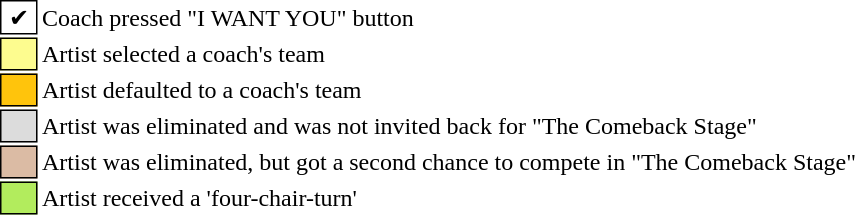<table class="toccolours" style="font-size: 100%">
<tr>
<td style="background:white; border:1px solid black"> ✔ </td>
<td>Coach pressed "I WANT YOU" button</td>
</tr>
<tr>
<td style="background:#fdfc8f; border:1px solid black">  </td>
<td>Artist selected a coach's team</td>
</tr>
<tr>
<td style="background:#ffc40c; border:1px solid black">  </td>
<td>Artist defaulted to a coach's team</td>
</tr>
<tr>
<td style="background:#dcdcdc; border:1px solid black;">    </td>
<td>Artist was eliminated and was not invited back for "The Comeback Stage"</td>
</tr>
<tr>
<td style="background:#dbbba4; border:1px solid black;">    </td>
<td>Artist was eliminated, but got a second chance to compete in "The Comeback Stage"</td>
</tr>
<tr>
<td style="background-color:#B2EC5D; border: 1px solid black">    </td>
<td>Artist received a 'four-chair-turn'</td>
</tr>
</table>
